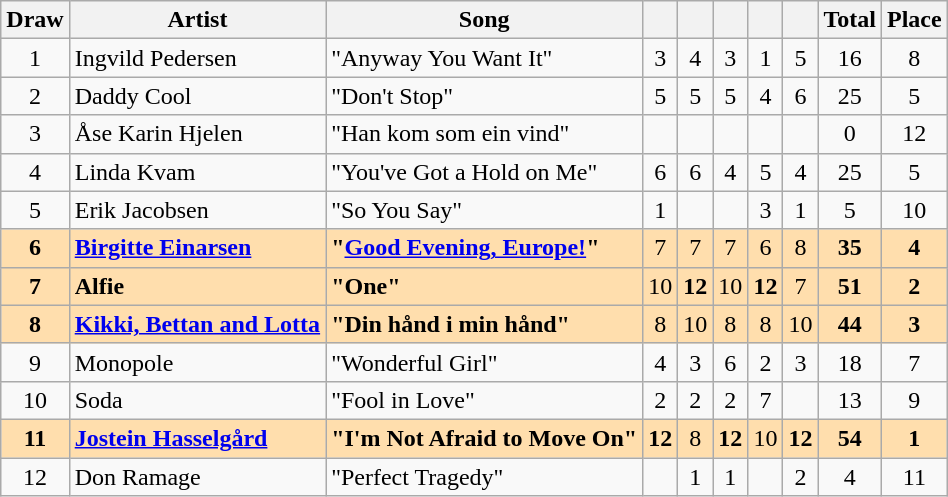<table class="sortable wikitable" style="margin: 1em auto 1em auto; text-align:center">
<tr>
<th>Draw</th>
<th>Artist</th>
<th>Song</th>
<th></th>
<th></th>
<th></th>
<th></th>
<th></th>
<th>Total</th>
<th>Place</th>
</tr>
<tr>
<td>1</td>
<td align="left">Ingvild Pedersen</td>
<td align="left">"Anyway You Want It"</td>
<td>3</td>
<td>4</td>
<td>3</td>
<td>1</td>
<td>5</td>
<td>16</td>
<td>8</td>
</tr>
<tr>
<td>2</td>
<td align="left">Daddy Cool</td>
<td align="left">"Don't Stop"</td>
<td>5</td>
<td>5</td>
<td>5</td>
<td>4</td>
<td>6</td>
<td>25</td>
<td>5</td>
</tr>
<tr>
<td>3</td>
<td align="left">Åse Karin Hjelen</td>
<td align="left">"Han kom som ein vind"</td>
<td></td>
<td></td>
<td></td>
<td></td>
<td></td>
<td>0</td>
<td>12</td>
</tr>
<tr>
<td>4</td>
<td align="left">Linda Kvam</td>
<td align="left">"You've Got a Hold on Me"</td>
<td>6</td>
<td>6</td>
<td>4</td>
<td>5</td>
<td>4</td>
<td>25</td>
<td>5</td>
</tr>
<tr>
<td>5</td>
<td align="left">Erik Jacobsen</td>
<td align="left">"So You Say"</td>
<td>1</td>
<td></td>
<td></td>
<td>3</td>
<td>1</td>
<td>5</td>
<td>10</td>
</tr>
<tr style="background:navajowhite;">
<td><strong>6</strong></td>
<td align="left"><a href='#'><strong>Birgitte Einarsen</strong></a></td>
<td align="left"><strong>"<a href='#'>Good Evening, Europe!</a>"</strong></td>
<td>7</td>
<td>7</td>
<td>7</td>
<td>6</td>
<td>8</td>
<td><strong>35</strong></td>
<td><strong>4</strong></td>
</tr>
<tr style="background:navajowhite;">
<td><strong>7</strong></td>
<td align="left"><strong>Alfie</strong></td>
<td align="left"><strong>"One"</strong></td>
<td>10</td>
<td><strong>12</strong></td>
<td>10</td>
<td><strong>12</strong></td>
<td>7</td>
<td><strong>51</strong></td>
<td><strong>2</strong></td>
</tr>
<tr style="background:navajowhite;">
<td><strong>8</strong></td>
<td align="left"><a href='#'><strong>Kikki, Bettan and Lotta</strong></a></td>
<td align="left"><strong>"Din hånd i min hånd"</strong></td>
<td>8</td>
<td>10</td>
<td>8</td>
<td>8</td>
<td>10</td>
<td><strong>44</strong></td>
<td><strong>3</strong></td>
</tr>
<tr>
<td>9</td>
<td align="left">Monopole</td>
<td align="left">"Wonderful Girl"</td>
<td>4</td>
<td>3</td>
<td>6</td>
<td>2</td>
<td>3</td>
<td>18</td>
<td>7</td>
</tr>
<tr>
<td>10</td>
<td align="left">Soda</td>
<td align="left">"Fool in Love"</td>
<td>2</td>
<td>2</td>
<td>2</td>
<td>7</td>
<td></td>
<td>13</td>
<td>9</td>
</tr>
<tr style="background:navajowhite;">
<td><strong>11</strong></td>
<td align="left"><a href='#'><strong>Jostein Hasselgård</strong></a></td>
<td align="left"><strong>"I'm Not Afraid to Move On"</strong></td>
<td><strong>12</strong></td>
<td>8</td>
<td><strong>12</strong></td>
<td>10</td>
<td><strong>12</strong></td>
<td><strong>54</strong></td>
<td><strong>1</strong></td>
</tr>
<tr>
<td>12</td>
<td align="left">Don Ramage</td>
<td align="left">"Perfect Tragedy"</td>
<td></td>
<td>1</td>
<td>1</td>
<td></td>
<td>2</td>
<td>4</td>
<td>11</td>
</tr>
</table>
